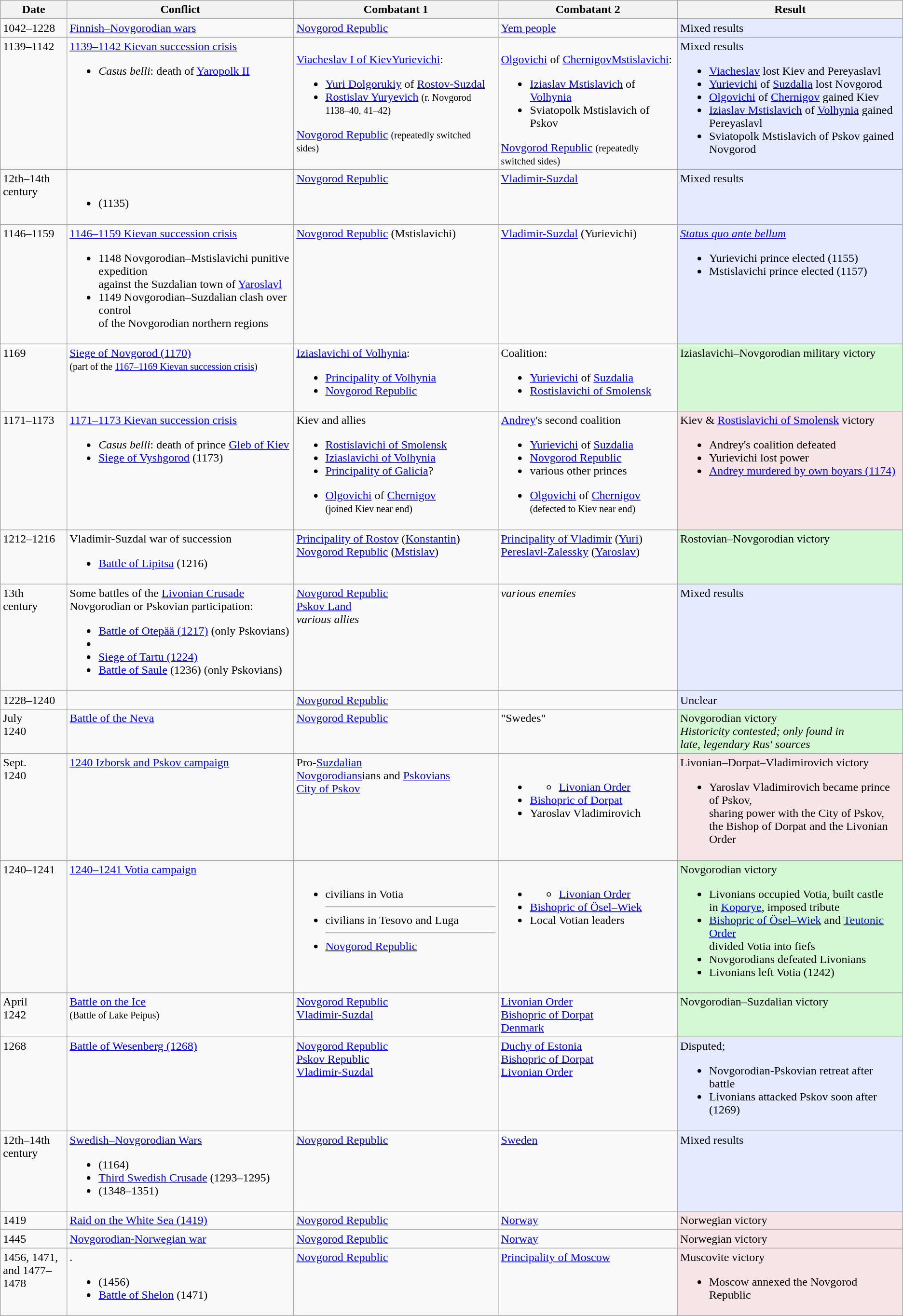<table class="wikitable sortable">
<tr>
<th>Date</th>
<th>Conflict</th>
<th>Combatant 1</th>
<th>Combatant 2</th>
<th>Result</th>
</tr>
<tr valign="top">
<td> 1042–1228</td>
<td><a href='#'>Finnish–Novgorodian wars</a></td>
<td><a href='#'>Novgorod Republic</a></td>
<td><a href='#'>Yem people</a></td>
<td style="background:#E6EAFF">Mixed results</td>
</tr>
<tr valign="top">
<td>1139–1142</td>
<td><a href='#'>1139–1142 Kievan succession crisis</a><br><ul><li><em>Casus belli</em>: death of <a href='#'>Yaropolk II</a></li></ul></td>
<td><br> <a href='#'>Viacheslav I of Kiev</a><a href='#'>Yurievichi</a>:<ul><li> <a href='#'>Yuri Dolgorukiy</a> of <a href='#'>Rostov-Suzdal</a></li><li><a href='#'>Rostislav Yuryevich</a> <small>(r. Novgorod 1138–40, 41–42)</small></li></ul><a href='#'>Novgorod Republic</a> <small>(repeatedly switched sides)</small></td>
<td><br> <a href='#'>Olgovichi</a> of <a href='#'>Chernigov</a><a href='#'>Mstislavichi</a>:<ul><li> <a href='#'>Iziaslav Mstislavich</a> of <a href='#'>Volhynia</a></li><li> Sviatopolk Mstislavich of Pskov</li></ul><a href='#'>Novgorod Republic</a> <small>(repeatedly switched sides)</small></td>
<td style="background:#E6EAFF">Mixed results<br><ul><li><a href='#'>Viacheslav</a> lost Kiev and Pereyaslavl</li><li><a href='#'>Yurievichi</a> of <a href='#'>Suzdalia</a> lost Novgorod</li><li><a href='#'>Olgovichi</a> of <a href='#'>Chernigov</a> gained Kiev</li><li><a href='#'>Iziaslav Mstislavich</a> of <a href='#'>Volhynia</a> gained Pereyaslavl</li><li>Sviatopolk Mstislavich of Pskov gained Novgorod</li></ul></td>
</tr>
<tr valign="top">
<td>12th–14th<br>century</td>
<td><br><ul><li> (1135)</li></ul></td>
<td><a href='#'>Novgorod Republic</a></td>
<td><a href='#'>Vladimir-Suzdal</a></td>
<td style="background:#E6EAFF">Mixed results</td>
</tr>
<tr valign="top">
<td>1146–1159</td>
<td><a href='#'>1146–1159 Kievan succession crisis</a><br><ul><li>1148 Novgorodian–Mstislavichi punitive expedition<br>against the Suzdalian town of <a href='#'>Yaroslavl</a></li><li>1149 Novgorodian–Suzdalian clash over control<br>of the Novgorodian northern regions</li></ul></td>
<td><a href='#'>Novgorod Republic</a> (Mstislavichi)</td>
<td><a href='#'>Vladimir-Suzdal</a> (Yurievichi)</td>
<td style="background:#E6EAFF"><em><a href='#'>Status quo ante bellum</a></em><br><ul><li>Yurievichi prince elected (1155)</li><li>Mstislavichi prince elected (1157)</li></ul></td>
</tr>
<tr valign="top">
<td>1169</td>
<td><a href='#'>Siege of Novgorod (1170)</a><br><small>(part of the <a href='#'>1167–1169 Kievan succession crisis</a>)</small></td>
<td><a href='#'>Iziaslavichi of Volhynia</a>:<br><ul><li><a href='#'>Principality of Volhynia</a></li><li><a href='#'>Novgorod Republic</a></li></ul></td>
<td>Coalition:<br><ul><li><a href='#'>Yurievichi</a> of <a href='#'>Suzdalia</a></li><li><a href='#'>Rostislavichi of Smolensk</a></li></ul></td>
<td style="background:#D4F7D4">Iziaslavichi–Novgorodian military victory</td>
</tr>
<tr valign="top">
<td>1171–1173</td>
<td><a href='#'>1171–1173 Kievan succession crisis</a><br><ul><li><em>Casus belli</em>: death of prince <a href='#'>Gleb of Kiev</a></li><li><a href='#'>Siege of Vyshgorod</a> (1173)</li></ul></td>
<td>Kiev and allies<br><ul><li> <a href='#'>Rostislavichi of Smolensk</a></li><li> <a href='#'>Iziaslavichi of Volhynia</a></li><li> <a href='#'>Principality of Galicia</a>?</li></ul><ul><li> <a href='#'>Olgovichi</a> of <a href='#'>Chernigov</a><br><small>(joined Kiev near end)</small></li></ul></td>
<td><a href='#'>Andrey</a>'s second coalition<br><ul><li> <a href='#'>Yurievichi</a> of <a href='#'>Suzdalia</a></li><li><a href='#'>Novgorod Republic</a></li><li>various other princes</li></ul><ul><li> <a href='#'>Olgovichi</a> of <a href='#'>Chernigov</a><br><small>(defected to Kiev near end)</small></li></ul></td>
<td style="background:#F6E4E7">Kiev & <a href='#'>Rostislavichi of Smolensk</a> victory<br><ul><li>Andrey's coalition defeated</li><li>Yurievichi lost power</li><li><a href='#'>Andrey murdered by own boyars (1174)</a></li></ul></td>
</tr>
<tr valign="top">
<td>1212–1216</td>
<td>Vladimir-Suzdal war of succession<br><ul><li><a href='#'>Battle of Lipitsa</a> (1216)</li></ul></td>
<td><a href='#'>Principality of Rostov</a> (<a href='#'>Konstantin</a>)<br><a href='#'>Novgorod Republic</a> (<a href='#'>Mstislav</a>)</td>
<td><a href='#'>Principality of Vladimir</a> (<a href='#'>Yuri</a>)<br><a href='#'>Pereslavl-Zalessky</a> (<a href='#'>Yaroslav</a>)</td>
<td style="background:#D4F7D4">Rostovian–Novgorodian victory</td>
</tr>
<tr valign="top">
<td> 13th<br>century</td>
<td>Some battles of the <a href='#'>Livonian Crusade</a><br>Novgorodian or Pskovian participation:<ul><li><a href='#'>Battle of Otepää (1217)</a> (only Pskovians)</li><li></li><li><a href='#'>Siege of Tartu (1224)</a></li><li><a href='#'>Battle of Saule</a> (1236) (only Pskovians)</li></ul></td>
<td><a href='#'>Novgorod Republic</a><br><a href='#'>Pskov Land</a><br><em>various allies</em></td>
<td><em>various enemies</em></td>
<td style="background:#E6EAFF">Mixed results</td>
</tr>
<tr valign="top">
<td>1228–1240</td>
<td></td>
<td><a href='#'>Novgorod Republic</a></td>
<td></td>
<td style="background:#E6EAFF">Unclear</td>
</tr>
<tr valign="top">
<td>July<br>1240</td>
<td><a href='#'>Battle of the Neva</a></td>
<td><a href='#'>Novgorod Republic</a></td>
<td>"Swedes"</td>
<td style="background:#D4F7D4">Novgorodian victory<br><em>Historicity contested; only found in<br>late, legendary Rus' sources</em></td>
</tr>
<tr valign="top">
<td>Sept.<br>1240</td>
<td><a href='#'>1240 Izborsk and Pskov campaign</a></td>
<td> Pro-<a href='#'>Suzdalian</a><br><a href='#'>Novgorodians</a>ians and <a href='#'>Pskovians</a><br> <a href='#'>City of Pskov</a></td>
<td><br><ul><li><ul><li> <a href='#'>Livonian Order</a></li></ul></li><li> <a href='#'>Bishopric of Dorpat</a></li><li>Yaroslav Vladimirovich</li></ul></td>
<td style="background:#F6E4E7">Livonian–Dorpat–Vladimirovich victory<br><ul><li>Yaroslav Vladimirovich became prince of Pskov,<br>sharing power with the City of Pskov,<br> the Bishop of Dorpat and the Livonian Order</li></ul></td>
</tr>
<tr valign="top">
<td>1240–1241</td>
<td><a href='#'>1240–1241 Votia campaign</a></td>
<td><br><ul><li>civilians in Votia<hr></li><li>civilians in Tesovo and Luga<hr></li><li><a href='#'>Novgorod Republic</a></li></ul></td>
<td><br><ul><li><ul><li> <a href='#'>Livonian Order</a></li></ul></li><li> <a href='#'>Bishopric of Ösel–Wiek</a></li><li>Local Votian leaders</li></ul></td>
<td style="background:#D4F7D4">Novgorodian victory<br><ul><li>Livonians occupied Votia, built castle<br>in <a href='#'>Koporye</a>, imposed tribute</li><li><a href='#'>Bishopric of Ösel–Wiek</a> and <a href='#'>Teutonic Order</a><br>divided Votia into fiefs</li><li>Novgorodians defeated Livonians</li><li>Livonians left Votia (1242)</li></ul></td>
</tr>
<tr valign="top">
<td>April<br>1242</td>
<td><a href='#'>Battle on the Ice</a><br><small>(Battle of Lake Peipus)</small></td>
<td><a href='#'>Novgorod Republic</a><br><a href='#'>Vladimir-Suzdal</a></td>
<td><a href='#'>Livonian Order</a><br><a href='#'>Bishopric of Dorpat</a><br> <a href='#'>Denmark</a></td>
<td style="background:#D4F7D4">Novgorodian–Suzdalian victory</td>
</tr>
<tr valign="top">
<td>1268</td>
<td><a href='#'>Battle of Wesenberg (1268)</a></td>
<td><a href='#'>Novgorod Republic</a><br><a href='#'>Pskov Republic</a><br><a href='#'>Vladimir-Suzdal</a></td>
<td><a href='#'>Duchy of Estonia</a><br><a href='#'>Bishopric of Dorpat</a><br><a href='#'>Livonian Order</a></td>
<td style="background:#E6EAFF">Disputed;<br><ul><li>Novgorodian-Pskovian retreat after battle</li><li>Livonians attacked Pskov soon after (1269)</li></ul></td>
</tr>
<tr valign="top">
<td>12th–14th<br>century</td>
<td><a href='#'>Swedish–Novgorodian Wars</a><br><ul><li> (1164)</li><li><a href='#'>Third Swedish Crusade</a> (1293–1295)</li><li> (1348–1351)</li></ul></td>
<td><a href='#'>Novgorod Republic</a></td>
<td><a href='#'>Sweden</a></td>
<td style="background:#E6EAFF">Mixed results</td>
</tr>
<tr valign="top">
<td>1419</td>
<td><a href='#'>Raid on the White Sea (1419)</a></td>
<td><a href='#'>Novgorod Republic</a></td>
<td> <a href='#'>Norway</a></td>
<td style="background:#F6E4E7">Norwegian victory</td>
</tr>
<tr valign="top">
<td>1445</td>
<td><a href='#'>Novgorodian-Norwegian war</a></td>
<td><a href='#'>Novgorod Republic</a></td>
<td> <a href='#'>Norway</a></td>
<td style="background:#F6E4E7">Norwegian victory</td>
</tr>
<tr valign="top">
<td>1456, 1471,<br>and 1477–1478</td>
<td>.<br><ul><li> (1456)</li><li><a href='#'>Battle of Shelon</a> (1471)</li></ul></td>
<td><a href='#'>Novgorod Republic</a></td>
<td> <a href='#'>Principality of Moscow</a></td>
<td style="background:#F6E4E7">Muscovite victory<br><ul><li>Moscow annexed the Novgorod Republic</li></ul></td>
</tr>
</table>
